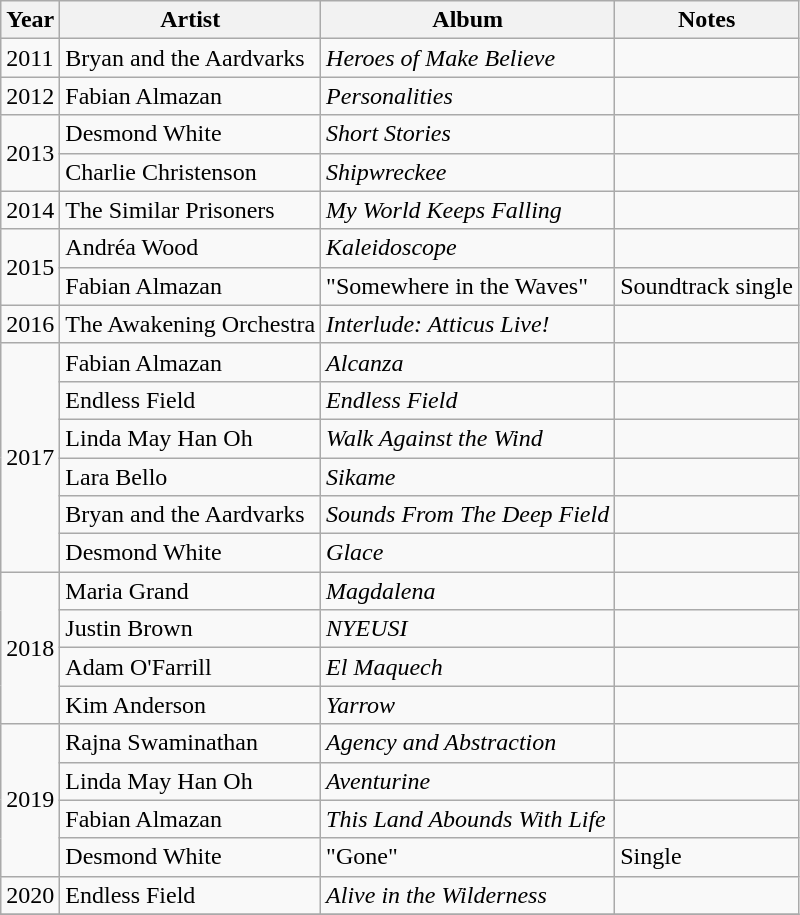<table class = "wikitable sortable">
<tr>
<th>Year</th>
<th>Artist</th>
<th>Album</th>
<th>Notes</th>
</tr>
<tr>
<td>2011</td>
<td>Bryan and the Aardvarks</td>
<td><em>Heroes of Make Believe</em></td>
<td></td>
</tr>
<tr>
<td>2012</td>
<td>Fabian Almazan</td>
<td><em>Personalities</em></td>
<td></td>
</tr>
<tr>
<td rowspan = "2">2013</td>
<td>Desmond White</td>
<td><em>Short Stories</em></td>
<td></td>
</tr>
<tr>
<td>Charlie Christenson</td>
<td><em>Shipwreckee</em></td>
<td></td>
</tr>
<tr>
<td>2014</td>
<td>The Similar Prisoners</td>
<td><em>My World Keeps Falling</em></td>
<td></td>
</tr>
<tr>
<td rowspan = "2">2015</td>
<td>Andréa Wood</td>
<td><em>Kaleidoscope</em></td>
<td></td>
</tr>
<tr>
<td>Fabian Almazan</td>
<td>"Somewhere in the Waves"</td>
<td>Soundtrack single</td>
</tr>
<tr>
<td>2016</td>
<td>The Awakening Orchestra</td>
<td><em>Interlude: Atticus Live!</em></td>
<td></td>
</tr>
<tr>
<td rowspan = "6">2017</td>
<td>Fabian Almazan</td>
<td><em>Alcanza</em></td>
<td></td>
</tr>
<tr>
<td>Endless Field</td>
<td><em>Endless Field</em></td>
<td></td>
</tr>
<tr>
<td>Linda May Han Oh</td>
<td><em>Walk Against the Wind</em></td>
<td></td>
</tr>
<tr>
<td>Lara Bello</td>
<td><em>Sikame</em></td>
<td></td>
</tr>
<tr>
<td>Bryan and the Aardvarks</td>
<td><em>Sounds From The Deep Field</em></td>
<td></td>
</tr>
<tr>
<td>Desmond White</td>
<td><em>Glace</em></td>
<td></td>
</tr>
<tr>
<td rowspan = "4">2018</td>
<td>Maria Grand</td>
<td><em>Magdalena</em></td>
<td></td>
</tr>
<tr>
<td>Justin Brown</td>
<td><em>NYEUSI</em></td>
<td></td>
</tr>
<tr>
<td>Adam O'Farrill</td>
<td><em>El Maquech</em></td>
<td></td>
</tr>
<tr>
<td>Kim Anderson</td>
<td><em>Yarrow</em></td>
<td></td>
</tr>
<tr>
<td rowspan = "4">2019</td>
<td>Rajna Swaminathan</td>
<td><em>Agency and Abstraction</em></td>
<td></td>
</tr>
<tr>
<td>Linda May Han Oh</td>
<td><em>Aventurine</em></td>
<td></td>
</tr>
<tr>
<td>Fabian Almazan</td>
<td><em>This Land Abounds With Life</em></td>
<td></td>
</tr>
<tr>
<td>Desmond White</td>
<td>"Gone"</td>
<td>Single</td>
</tr>
<tr>
<td>2020</td>
<td>Endless Field</td>
<td><em>Alive in the Wilderness</em></td>
<td></td>
</tr>
<tr>
</tr>
</table>
